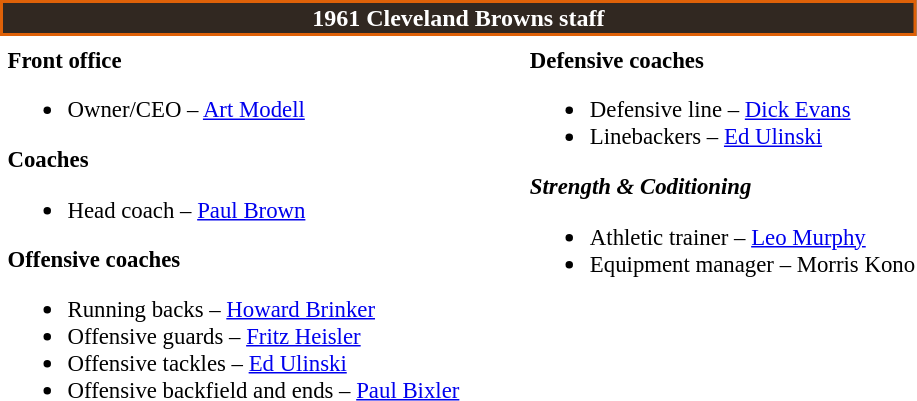<table class="toccolours" style="text-align: left;">
<tr>
<th colspan="7" style="background:#312821; color:white; border:2px solid #de6108; text-align:center;"><strong>1961 Cleveland Browns staff</strong></th>
</tr>
<tr>
<td colspan="7" style="text-align:right;"></td>
</tr>
<tr>
<td valign="top"></td>
<td style="font-size:95%; vertical-align:top;"><strong>Front office</strong><br><ul><li>Owner/CEO – <a href='#'>Art Modell</a></li></ul><strong>Coaches</strong><ul><li>Head coach – <a href='#'>Paul Brown</a></li></ul><strong>Offensive coaches</strong><ul><li>Running backs – <a href='#'>Howard Brinker</a></li><li>Offensive guards – <a href='#'>Fritz Heisler</a></li><li>Offensive tackles – <a href='#'>Ed Ulinski</a></li><li>Offensive backfield and ends – <a href='#'>Paul Bixler</a></li></ul></td>
<td width="35"> </td>
<td valign="top"></td>
<td style="font-size:95%; vertical-align:top;"><strong>Defensive coaches</strong><br><ul><li>Defensive line – <a href='#'>Dick Evans</a></li><li>Linebackers – <a href='#'>Ed Ulinski</a></li></ul><strong><em>Strength & Coditioning</em></strong><ul><li>Athletic trainer – <a href='#'>Leo Murphy</a></li><li>Equipment manager – Morris Kono</li></ul></td>
</tr>
</table>
